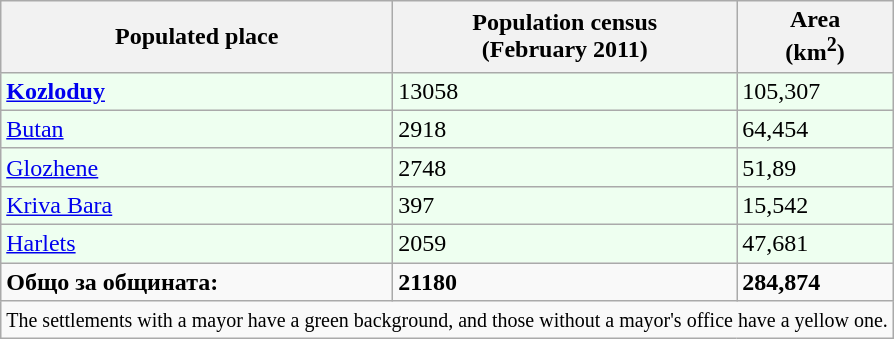<table class="wikitable sortable">
<tr>
<th>Populated place</th>
<th>Population census<br>(February 2011)</th>
<th>Area<br>(km<sup>2</sup>)</th>
</tr>
<tr bgcolor="#EEFFFЕ">
<td><strong><a href='#'>Kozloduy</a></strong></td>
<td>13058</td>
<td>105,307</td>
</tr>
<tr bgcolor="#EEFFFЕ">
<td><a href='#'>Butan</a></td>
<td>2918</td>
<td>64,454</td>
</tr>
<tr bgcolor="#EEFFFЕ">
<td><a href='#'>Glozhene</a></td>
<td>2748</td>
<td>51,89</td>
</tr>
<tr bgcolor="#EEFFFЕ">
<td><a href='#'>Kriva Bara</a></td>
<td>397</td>
<td>15,542</td>
</tr>
<tr bgcolor="#EEFFFЕ">
<td><a href='#'>Harlets</a></td>
<td>2059</td>
<td>47,681</td>
</tr>
<tr>
<td><strong>Общо за общината:</strong></td>
<td><strong>21180</strong></td>
<td><strong>284,874</strong></td>
</tr>
<tr>
<td colspan="5"><small>The settlements with a mayor have a green background, and those without a mayor's office have a yellow one.</small></td>
</tr>
</table>
